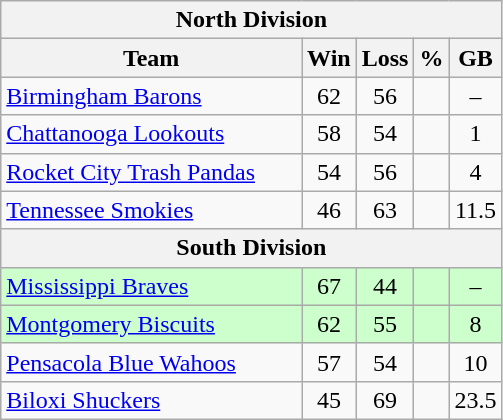<table class="wikitable">
<tr>
<th colspan="5">North Division</th>
</tr>
<tr>
<th width="60%">Team</th>
<th>Win</th>
<th>Loss</th>
<th>%</th>
<th>GB</th>
</tr>
<tr align=center>
<td align=left><a href='#'>Birmingham Barons</a></td>
<td>62</td>
<td>56</td>
<td></td>
<td>–</td>
</tr>
<tr align=center>
<td align=left><a href='#'>Chattanooga Lookouts</a></td>
<td>58</td>
<td>54</td>
<td></td>
<td>1</td>
</tr>
<tr align=center>
<td align=left><a href='#'>Rocket City Trash Pandas</a></td>
<td>54</td>
<td>56</td>
<td></td>
<td>4</td>
</tr>
<tr align=center>
<td align=left><a href='#'>Tennessee Smokies</a></td>
<td>46</td>
<td>63</td>
<td></td>
<td>11.5</td>
</tr>
<tr>
<th colspan="5">South Division</th>
</tr>
<tr align=center bgcolor=ccffcc>
<td align=left><a href='#'>Mississippi Braves</a></td>
<td>67</td>
<td>44</td>
<td></td>
<td>–</td>
</tr>
<tr align=center bgcolor=ccffcc>
<td align=left><a href='#'>Montgomery Biscuits</a></td>
<td>62</td>
<td>55</td>
<td></td>
<td>8</td>
</tr>
<tr align=center>
<td align=left><a href='#'>Pensacola Blue Wahoos</a></td>
<td>57</td>
<td>54</td>
<td></td>
<td>10</td>
</tr>
<tr align=center>
<td align=left><a href='#'>Biloxi Shuckers</a></td>
<td>45</td>
<td>69</td>
<td></td>
<td>23.5</td>
</tr>
</table>
